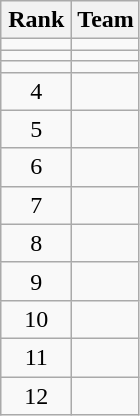<table class="wikitable">
<tr>
<th style="width: 40px;">Rank</th>
<th>Team</th>
</tr>
<tr>
<td style="text-align: center;"></td>
<td></td>
</tr>
<tr>
<td style="text-align: center;"></td>
<td></td>
</tr>
<tr>
<td style="text-align: center;"></td>
<td></td>
</tr>
<tr>
<td style="text-align: center;">4</td>
<td></td>
</tr>
<tr>
<td style="text-align: center;">5</td>
<td></td>
</tr>
<tr>
<td style="text-align: center;">6</td>
<td></td>
</tr>
<tr>
<td style="text-align: center;">7</td>
<td></td>
</tr>
<tr>
<td style="text-align: center;">8</td>
<td></td>
</tr>
<tr>
<td style="text-align: center;">9</td>
<td></td>
</tr>
<tr>
<td style="text-align: center;">10</td>
<td></td>
</tr>
<tr>
<td style="text-align: center;">11</td>
<td></td>
</tr>
<tr>
<td style="text-align: center;">12</td>
<td></td>
</tr>
</table>
